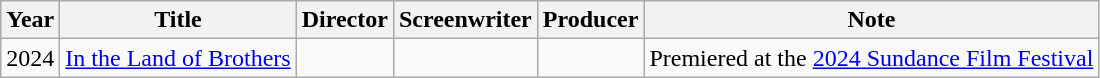<table class="wikitable">
<tr>
<th>Year</th>
<th>Title</th>
<th>Director</th>
<th>Screenwriter</th>
<th>Producer</th>
<th>Note</th>
</tr>
<tr>
<td>2024</td>
<td><a href='#'>In the Land of Brothers</a></td>
<td></td>
<td></td>
<td></td>
<td>Premiered at the <a href='#'>2024 Sundance Film Festival</a></td>
</tr>
</table>
